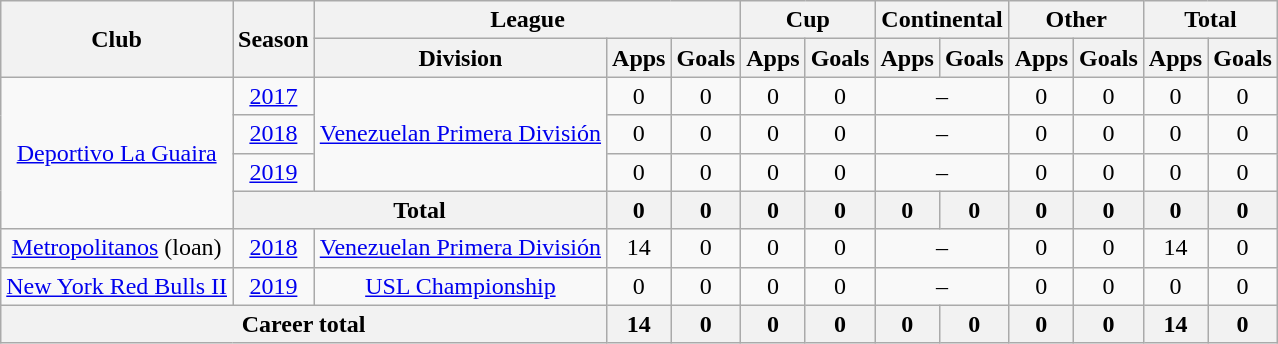<table class="wikitable" style="text-align: center">
<tr>
<th rowspan="2">Club</th>
<th rowspan="2">Season</th>
<th colspan="3">League</th>
<th colspan="2">Cup</th>
<th colspan="2">Continental</th>
<th colspan="2">Other</th>
<th colspan="2">Total</th>
</tr>
<tr>
<th>Division</th>
<th>Apps</th>
<th>Goals</th>
<th>Apps</th>
<th>Goals</th>
<th>Apps</th>
<th>Goals</th>
<th>Apps</th>
<th>Goals</th>
<th>Apps</th>
<th>Goals</th>
</tr>
<tr>
<td rowspan="4"><a href='#'>Deportivo La Guaira</a></td>
<td><a href='#'>2017</a></td>
<td rowspan="3"><a href='#'>Venezuelan Primera División</a></td>
<td>0</td>
<td>0</td>
<td>0</td>
<td>0</td>
<td colspan="2">–</td>
<td>0</td>
<td>0</td>
<td>0</td>
<td>0</td>
</tr>
<tr>
<td><a href='#'>2018</a></td>
<td>0</td>
<td>0</td>
<td>0</td>
<td>0</td>
<td colspan="2">–</td>
<td>0</td>
<td>0</td>
<td>0</td>
<td>0</td>
</tr>
<tr>
<td><a href='#'>2019</a></td>
<td>0</td>
<td>0</td>
<td>0</td>
<td>0</td>
<td colspan="2">–</td>
<td>0</td>
<td>0</td>
<td>0</td>
<td>0</td>
</tr>
<tr>
<th colspan="2"><strong>Total</strong></th>
<th>0</th>
<th>0</th>
<th>0</th>
<th>0</th>
<th>0</th>
<th>0</th>
<th>0</th>
<th>0</th>
<th>0</th>
<th>0</th>
</tr>
<tr>
<td><a href='#'>Metropolitanos</a> (loan)</td>
<td><a href='#'>2018</a></td>
<td><a href='#'>Venezuelan Primera División</a></td>
<td>14</td>
<td>0</td>
<td>0</td>
<td>0</td>
<td colspan="2">–</td>
<td>0</td>
<td>0</td>
<td>14</td>
<td>0</td>
</tr>
<tr>
<td><a href='#'>New York Red Bulls II</a></td>
<td><a href='#'>2019</a></td>
<td><a href='#'>USL Championship</a></td>
<td>0</td>
<td>0</td>
<td>0</td>
<td>0</td>
<td colspan="2">–</td>
<td>0</td>
<td>0</td>
<td>0</td>
<td>0</td>
</tr>
<tr>
<th colspan="3"><strong>Career total</strong></th>
<th>14</th>
<th>0</th>
<th>0</th>
<th>0</th>
<th>0</th>
<th>0</th>
<th>0</th>
<th>0</th>
<th>14</th>
<th>0</th>
</tr>
</table>
